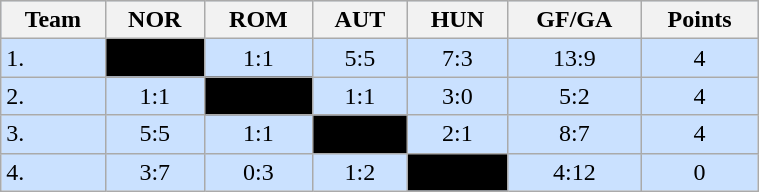<table class="wikitable" bgcolor="#EFEFFF" width="40%">
<tr bgcolor="#BCD2EE">
<th>Team</th>
<th>NOR</th>
<th>ROM</th>
<th>AUT</th>
<th>HUN</th>
<th>GF/GA</th>
<th>Points</th>
</tr>
<tr bgcolor="#CAE1FF" align="center">
<td align="left">1. </td>
<td style="background:#000000;"></td>
<td>1:1</td>
<td>5:5</td>
<td>7:3</td>
<td>13:9</td>
<td>4</td>
</tr>
<tr bgcolor="#CAE1FF" align="center">
<td align="left">2. </td>
<td>1:1</td>
<td style="background:#000000;"></td>
<td>1:1</td>
<td>3:0</td>
<td>5:2</td>
<td>4</td>
</tr>
<tr bgcolor="#CAE1FF" align="center">
<td align="left">3. </td>
<td>5:5</td>
<td>1:1</td>
<td style="background:#000000;"></td>
<td>2:1</td>
<td>8:7</td>
<td>4</td>
</tr>
<tr bgcolor="#CAE1FF" align="center">
<td align="left">4. </td>
<td>3:7</td>
<td>0:3</td>
<td>1:2</td>
<td style="background:#000000;"></td>
<td>4:12</td>
<td>0</td>
</tr>
</table>
